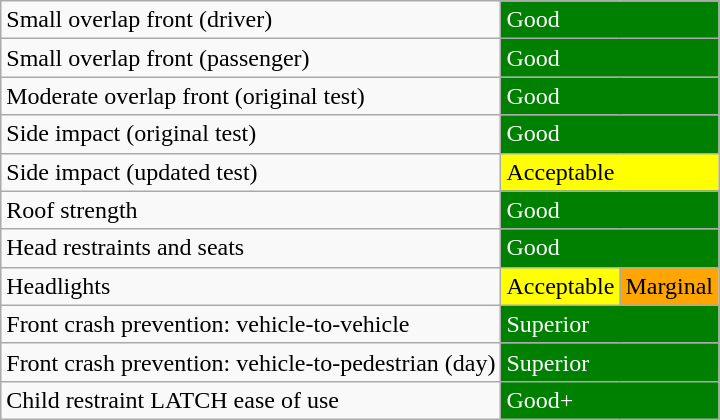<table class="wikitable">
<tr>
<td>Small overlap front (driver)</td>
<td colspan="2" style="color:white;background: green">Good</td>
</tr>
<tr>
<td>Small overlap front (passenger)</td>
<td colspan="2" style="color:white;background: green">Good</td>
</tr>
<tr>
<td>Moderate overlap front (original test)</td>
<td colspan="2" style="color:white;background: green">Good</td>
</tr>
<tr>
<td>Side impact (original test)</td>
<td colspan="2" style="color:white;background: green">Good</td>
</tr>
<tr>
<td>Side impact (updated test)</td>
<td colspan="2" style="color:black;background: yellow">Acceptable</td>
</tr>
<tr>
<td>Roof strength</td>
<td colspan="2" style="color:white;background: green">Good</td>
</tr>
<tr>
<td>Head restraints and seats</td>
<td colspan="2" style="color:white;background: green">Good</td>
</tr>
<tr>
<td>Headlights</td>
<td style="background: yellow">Acceptable</td>
<td style="background: orange">Marginal</td>
</tr>
<tr>
<td>Front crash prevention: vehicle-to-vehicle</td>
<td colspan="2" style="color:white;background: green">Superior</td>
</tr>
<tr>
<td>Front crash prevention: vehicle-to-pedestrian (day)</td>
<td colspan="2" style="color:white;background: green">Superior</td>
</tr>
<tr>
<td>Child restraint LATCH ease of use</td>
<td colspan="2" style="color:white;background: green">Good+</td>
</tr>
</table>
